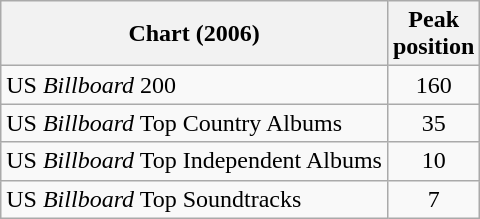<table class="wikitable">
<tr>
<th>Chart (2006)</th>
<th>Peak<br>position</th>
</tr>
<tr>
<td>US <em>Billboard</em> 200</td>
<td align="center">160</td>
</tr>
<tr>
<td>US <em>Billboard</em> Top Country Albums</td>
<td align="center">35</td>
</tr>
<tr>
<td>US <em>Billboard</em> Top Independent Albums</td>
<td align="center">10</td>
</tr>
<tr>
<td>US <em>Billboard</em> Top Soundtracks</td>
<td align="center">7</td>
</tr>
</table>
